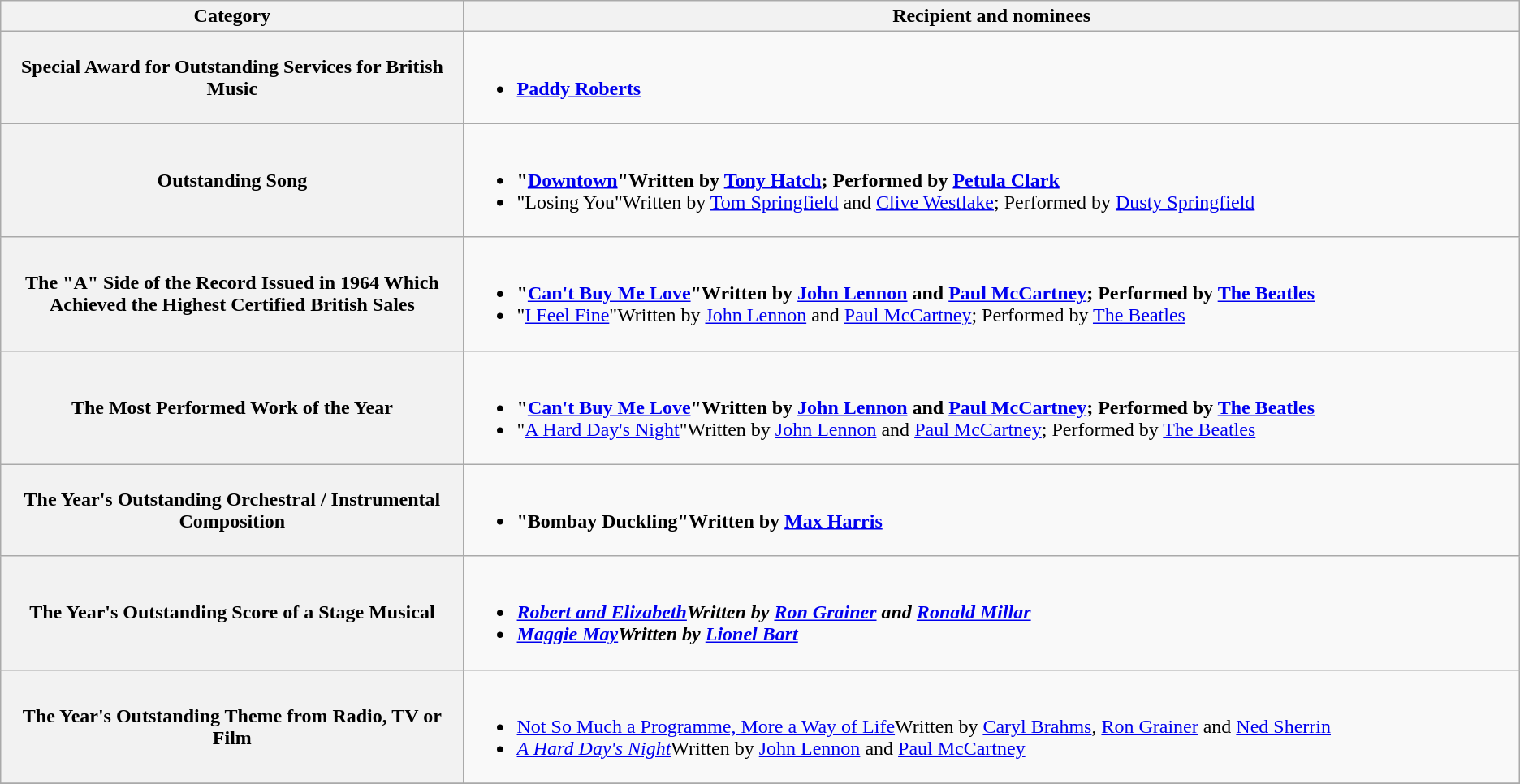<table class="wikitable">
<tr>
<th width="25%">Category</th>
<th width="57%">Recipient and nominees</th>
</tr>
<tr>
<th scope="row">Special Award for Outstanding Services for British Music</th>
<td><br><ul><li><strong><a href='#'>Paddy Roberts</a></strong></li></ul></td>
</tr>
<tr>
<th scope="row">Outstanding Song</th>
<td><br><ul><li><strong>"<a href='#'>Downtown</a>"Written by <a href='#'>Tony Hatch</a>; Performed by <a href='#'>Petula Clark</a></strong></li><li>"Losing You"Written by <a href='#'>Tom Springfield</a> and <a href='#'>Clive Westlake</a>; Performed by <a href='#'>Dusty Springfield</a></li></ul></td>
</tr>
<tr>
<th scope="row">The "A" Side of the Record Issued in 1964 Which Achieved the Highest Certified British Sales</th>
<td><br><ul><li><strong>"<a href='#'>Can't Buy Me Love</a>"Written by <a href='#'>John Lennon</a> and <a href='#'>Paul McCartney</a>; Performed by <a href='#'>The Beatles</a></strong></li><li>"<a href='#'>I Feel Fine</a>"Written by <a href='#'>John Lennon</a> and <a href='#'>Paul McCartney</a>; Performed by <a href='#'>The Beatles</a></li></ul></td>
</tr>
<tr>
<th scope="row">The Most Performed Work of the Year</th>
<td><br><ul><li><strong>"<a href='#'>Can't Buy Me Love</a>"Written by <a href='#'>John Lennon</a> and <a href='#'>Paul McCartney</a>; Performed by <a href='#'>The Beatles</a></strong></li><li>"<a href='#'>A Hard Day's Night</a>"Written by <a href='#'>John Lennon</a> and <a href='#'>Paul McCartney</a>; Performed by <a href='#'>The Beatles</a></li></ul></td>
</tr>
<tr>
<th scope="row">The Year's Outstanding Orchestral / Instrumental Composition</th>
<td><br><ul><li><strong>"Bombay Duckling"Written by <a href='#'>Max Harris</a></strong></li></ul></td>
</tr>
<tr>
<th scope="row">The Year's Outstanding Score of a Stage Musical</th>
<td><br><ul><li><strong><em><a href='#'>Robert and Elizabeth</a><em>Written by <a href='#'>Ron Grainer</a> and <a href='#'>Ronald Millar</a><strong></li><li></em><a href='#'>Maggie May</a><em>Written by <a href='#'>Lionel Bart</a></li></ul></td>
</tr>
<tr>
<th scope="row">The Year's Outstanding Theme from Radio, TV or Film</th>
<td><br><ul><li></em></strong><a href='#'>Not So Much a Programme, More a Way of Life</a></em>Written by <a href='#'>Caryl Brahms</a>, <a href='#'>Ron Grainer</a> and <a href='#'>Ned Sherrin</a></strong></li><li><em><a href='#'>A Hard Day's Night</a></em>Written by <a href='#'>John Lennon</a> and <a href='#'>Paul McCartney</a></li></ul></td>
</tr>
<tr>
</tr>
</table>
